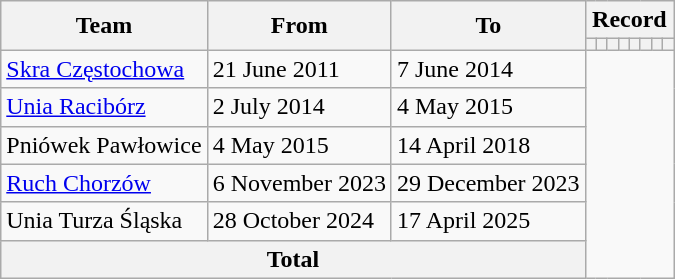<table class="wikitable" style="text-align: center;">
<tr>
<th rowspan="2">Team</th>
<th rowspan="2">From</th>
<th rowspan="2">To</th>
<th colspan="8">Record</th>
</tr>
<tr>
<th></th>
<th></th>
<th></th>
<th></th>
<th></th>
<th></th>
<th></th>
<th></th>
</tr>
<tr>
<td align=left><a href='#'>Skra Częstochowa</a></td>
<td align=left>21 June 2011</td>
<td align=left>7 June 2014<br></td>
</tr>
<tr>
<td align=left><a href='#'>Unia Racibórz</a></td>
<td align=left>2 July 2014</td>
<td align=left>4 May 2015<br></td>
</tr>
<tr>
<td align=left>Pniówek Pawłowice</td>
<td align=left>4 May 2015</td>
<td align=left>14 April 2018<br></td>
</tr>
<tr>
<td align=left><a href='#'>Ruch Chorzów</a></td>
<td align=left>6 November 2023</td>
<td align=left>29 December 2023<br></td>
</tr>
<tr>
<td align=left>Unia Turza Śląska</td>
<td align=left>28 October 2024</td>
<td align=left>17 April 2025<br></td>
</tr>
<tr>
<th colspan="3">Total<br></th>
</tr>
</table>
